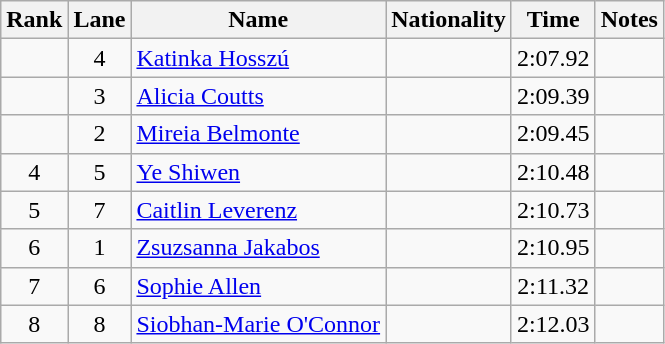<table class="wikitable sortable" style="text-align:center">
<tr>
<th>Rank</th>
<th>Lane</th>
<th>Name</th>
<th>Nationality</th>
<th>Time</th>
<th>Notes</th>
</tr>
<tr>
<td></td>
<td>4</td>
<td align=left><a href='#'>Katinka Hosszú</a></td>
<td align=left></td>
<td>2:07.92</td>
<td></td>
</tr>
<tr>
<td></td>
<td>3</td>
<td align=left><a href='#'>Alicia Coutts</a></td>
<td align=left></td>
<td>2:09.39</td>
<td></td>
</tr>
<tr>
<td></td>
<td>2</td>
<td align=left><a href='#'>Mireia Belmonte</a></td>
<td align=left></td>
<td>2:09.45</td>
<td></td>
</tr>
<tr>
<td>4</td>
<td>5</td>
<td align=left><a href='#'>Ye Shiwen</a></td>
<td align=left></td>
<td>2:10.48</td>
<td></td>
</tr>
<tr>
<td>5</td>
<td>7</td>
<td align=left><a href='#'>Caitlin Leverenz</a></td>
<td align=left></td>
<td>2:10.73</td>
<td></td>
</tr>
<tr>
<td>6</td>
<td>1</td>
<td align=left><a href='#'>Zsuzsanna Jakabos</a></td>
<td align=left></td>
<td>2:10.95</td>
<td></td>
</tr>
<tr>
<td>7</td>
<td>6</td>
<td align=left><a href='#'>Sophie Allen</a></td>
<td align=left></td>
<td>2:11.32</td>
<td></td>
</tr>
<tr>
<td>8</td>
<td>8</td>
<td align=left><a href='#'>Siobhan-Marie O'Connor</a></td>
<td align=left></td>
<td>2:12.03</td>
<td></td>
</tr>
</table>
